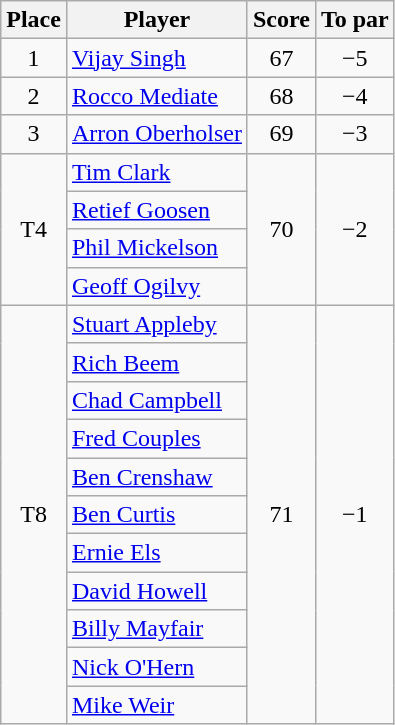<table class="wikitable">
<tr>
<th>Place</th>
<th>Player</th>
<th>Score</th>
<th>To par</th>
</tr>
<tr>
<td align=center>1</td>
<td> <a href='#'>Vijay Singh</a></td>
<td align=center>67</td>
<td align=center>−5</td>
</tr>
<tr>
<td align=center>2</td>
<td> <a href='#'>Rocco Mediate</a></td>
<td align=center>68</td>
<td align=center>−4</td>
</tr>
<tr>
<td align=center>3</td>
<td> <a href='#'>Arron Oberholser</a></td>
<td align=center>69</td>
<td align=center>−3</td>
</tr>
<tr>
<td rowspan="4" align=center>T4</td>
<td> <a href='#'>Tim Clark</a></td>
<td rowspan="4" align=center>70</td>
<td rowspan="4" align=center>−2</td>
</tr>
<tr>
<td> <a href='#'>Retief Goosen</a></td>
</tr>
<tr>
<td> <a href='#'>Phil Mickelson</a></td>
</tr>
<tr>
<td> <a href='#'>Geoff Ogilvy</a></td>
</tr>
<tr>
<td rowspan="11" align=center>T8</td>
<td> <a href='#'>Stuart Appleby</a></td>
<td rowspan="11" align=center>71</td>
<td rowspan="11" align=center>−1</td>
</tr>
<tr>
<td> <a href='#'>Rich Beem</a></td>
</tr>
<tr>
<td> <a href='#'>Chad Campbell</a></td>
</tr>
<tr>
<td> <a href='#'>Fred Couples</a></td>
</tr>
<tr>
<td> <a href='#'>Ben Crenshaw</a></td>
</tr>
<tr>
<td> <a href='#'>Ben Curtis</a></td>
</tr>
<tr>
<td> <a href='#'>Ernie Els</a></td>
</tr>
<tr>
<td> <a href='#'>David Howell</a></td>
</tr>
<tr>
<td> <a href='#'>Billy Mayfair</a></td>
</tr>
<tr>
<td> <a href='#'>Nick O'Hern</a></td>
</tr>
<tr>
<td> <a href='#'>Mike Weir</a></td>
</tr>
</table>
